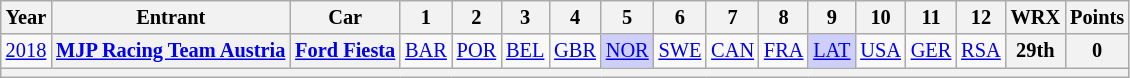<table class="wikitable" style="text-align:center; font-size:85%;">
<tr valign="top">
<th>Year</th>
<th>Entrant</th>
<th>Car</th>
<th>1</th>
<th>2</th>
<th>3</th>
<th>4</th>
<th>5</th>
<th>6</th>
<th>7</th>
<th>8</th>
<th>9</th>
<th>10</th>
<th>11</th>
<th>12</th>
<th>WRX</th>
<th>Points</th>
</tr>
<tr>
<td><a href='#'>2018</a></td>
<th nowrap><a href='#'>MJP Racing Team Austria</a></th>
<th nowrap><a href='#'>Ford Fiesta</a></th>
<td><a href='#'>BAR</a></td>
<td><a href='#'>POR</a></td>
<td><a href='#'>BEL</a></td>
<td><a href='#'>GBR</a></td>
<td style="background:#CFCFFF;"><a href='#'>NOR</a><br></td>
<td><a href='#'>SWE</a></td>
<td><a href='#'>CAN</a></td>
<td><a href='#'>FRA</a></td>
<td style="background:#CFCFFF;"><a href='#'>LAT</a><br></td>
<td><a href='#'>USA</a></td>
<td><a href='#'>GER</a></td>
<td><a href='#'>RSA</a></td>
<th>29th</th>
<th>0</th>
</tr>
<tr>
<th colspan="17"></th>
</tr>
</table>
